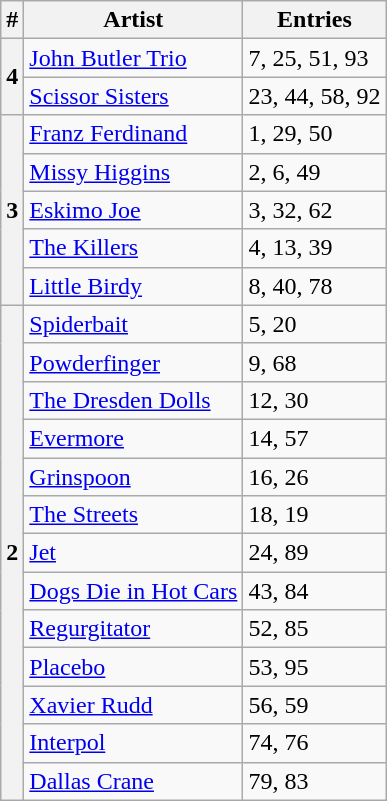<table class="wikitable sortable">
<tr>
<th>#</th>
<th>Artist</th>
<th>Entries</th>
</tr>
<tr>
<th rowspan="2">4</th>
<td><a href='#'>John Butler Trio</a></td>
<td>7, 25, 51, 93</td>
</tr>
<tr>
<td><a href='#'>Scissor Sisters</a></td>
<td>23, 44, 58, 92</td>
</tr>
<tr>
<th rowspan="5">3</th>
<td><a href='#'>Franz Ferdinand</a></td>
<td>1, 29, 50</td>
</tr>
<tr>
<td><a href='#'>Missy Higgins</a></td>
<td>2, 6, 49</td>
</tr>
<tr>
<td><a href='#'>Eskimo Joe</a></td>
<td>3, 32, 62</td>
</tr>
<tr>
<td><a href='#'>The Killers</a></td>
<td>4, 13, 39</td>
</tr>
<tr>
<td><a href='#'>Little Birdy</a></td>
<td>8, 40, 78</td>
</tr>
<tr>
<th rowspan="13">2</th>
<td><a href='#'>Spiderbait</a></td>
<td>5, 20</td>
</tr>
<tr>
<td><a href='#'>Powderfinger</a></td>
<td>9, 68</td>
</tr>
<tr>
<td><a href='#'>The Dresden Dolls</a></td>
<td>12, 30</td>
</tr>
<tr>
<td><a href='#'>Evermore</a></td>
<td>14, 57</td>
</tr>
<tr>
<td><a href='#'>Grinspoon</a></td>
<td>16, 26</td>
</tr>
<tr>
<td><a href='#'>The Streets</a></td>
<td>18, 19</td>
</tr>
<tr>
<td><a href='#'>Jet</a></td>
<td>24, 89</td>
</tr>
<tr>
<td><a href='#'>Dogs Die in Hot Cars</a></td>
<td>43, 84</td>
</tr>
<tr>
<td><a href='#'>Regurgitator</a></td>
<td>52, 85</td>
</tr>
<tr>
<td><a href='#'>Placebo</a></td>
<td>53, 95</td>
</tr>
<tr>
<td><a href='#'>Xavier Rudd</a></td>
<td>56, 59</td>
</tr>
<tr>
<td><a href='#'>Interpol</a></td>
<td>74, 76</td>
</tr>
<tr>
<td><a href='#'>Dallas Crane</a></td>
<td>79, 83</td>
</tr>
</table>
